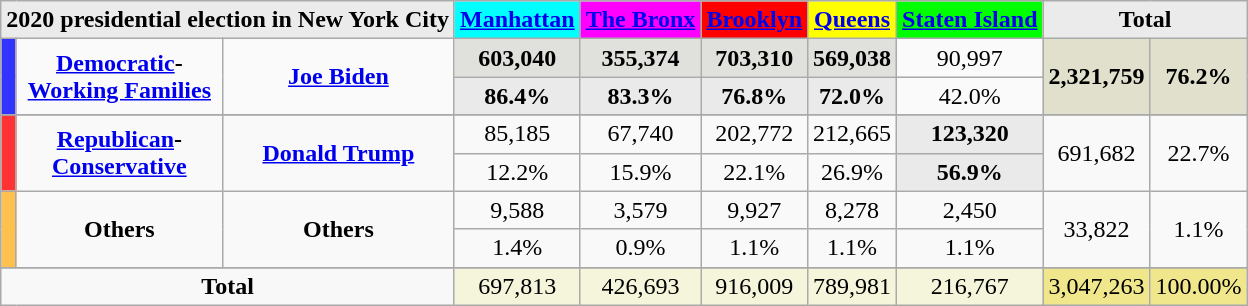<table class="wikitable"  style="text-align:center;">
<tr style="text-align:center;">
<td colspan="3"  style="background:#ebebeb;"><strong>2020 presidential election in New York City</strong></td>
<td style="background:aqua;"><strong><a href='#'>Manhattan</a></strong></td>
<td style="background:magenta;"><strong><a href='#'>The Bronx</a></strong></td>
<td style="background:red;"><strong><a href='#'>Brooklyn</a></strong></td>
<td style="background:yellow;"><strong><a href='#'>Queens</a></strong></td>
<td style="background:lime;"><strong><a href='#'>Staten Island</a></strong></td>
<td colspan="2"; style="background:#ebebeb;"><strong>Total</strong></td>
</tr>
<tr style="background:#e0e0dd;">
<th rowspan="2"; style="background-color:#3333FF; width: 3px"></th>
<td rowspan="2"; style="background:#fafafa; style="width: 130px"><strong><a href='#'>Democratic</a>-<br><a href='#'>Working Families</a></strong></td>
<td rowspan="2" style="background:#fafafa; style="text-align:center;"><strong><a href='#'>Joe Biden</a></strong></td>
<td><strong>603,040</strong></td>
<td><strong>355,374</strong></td>
<td><strong>703,310</strong></td>
<td><strong>569,038</strong></td>
<td style="background:#fafafa;">90,997</td>
<td rowspan="2"; style="background:#e0e0cc;"><strong>2,321,759</strong></td>
<td rowspan="2"; style="background:#e0e0cc;"><strong>76.2%</strong></td>
</tr>
<tr style="background:#eaeaea;">
<td><strong>86.4%</strong></td>
<td><strong>83.3%</strong></td>
<td><strong>76.8%</strong></td>
<td><strong>72.0%</strong></td>
<td style="background:#fafafa;">42.0%</td>
</tr>
<tr style="background:#e0e0dd;">
</tr>
<tr>
<th rowspan="2"; style="background-color:#FF3333; width: 3px"></th>
<td rowspan="2"; style="width: 130px"><strong><a href='#'>Republican</a>-<br><a href='#'>Conservative</a></strong></td>
<td rowspan="2" text-align:center;"><strong><a href='#'>Donald Trump</a></strong></td>
<td>85,185</td>
<td>67,740</td>
<td>202,772</td>
<td>212,665</td>
<td style="background:#eaeaea;"><strong>123,320</strong></td>
<td rowspan="2";>691,682</td>
<td rowspan="2";>22.7%</td>
</tr>
<tr>
<td>12.2%</td>
<td>15.9%</td>
<td>22.1%</td>
<td>26.9%</td>
<td style="background:#eaeaea;"><strong>56.9%</strong></td>
</tr>
<tr>
<th rowspan="2"; style="background-color:#FFC14E; width: 3px"></th>
<td rowspan="2"; style="width: 130px"><strong>Others</strong></td>
<td rowspan="2" style="text-align:center;"><strong>Others</strong></td>
<td>9,588</td>
<td>3,579</td>
<td>9,927</td>
<td>8,278</td>
<td>2,450</td>
<td rowspan="2";>33,822</td>
<td rowspan="2";>1.1%</td>
</tr>
<tr>
<td>1.4%</td>
<td>0.9%</td>
<td>1.1%</td>
<td>1.1%</td>
<td>1.1%</td>
</tr>
<tr>
</tr>
<tr style="background:beige;">
<td colspan="3"; style="background:#f8f8f8;"><strong>Total</strong></td>
<td>697,813</td>
<td>426,693</td>
<td>916,009</td>
<td>789,981</td>
<td>216,767</td>
<td bgcolor="khaki">3,047,263</td>
<td bgcolor="khaki">100.00%</td>
</tr>
</table>
